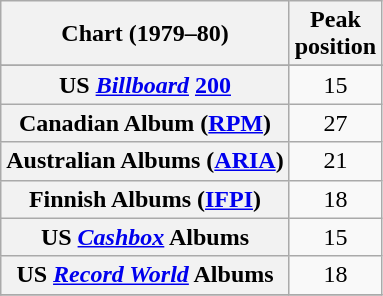<table class="wikitable plainrowheaders sortable">
<tr>
<th scope="col">Chart (1979–80)</th>
<th scope="col">Peak<br>position</th>
</tr>
<tr>
</tr>
<tr>
</tr>
<tr>
</tr>
<tr>
<th scope="row">US <em><a href='#'>Billboard</a></em> <a href='#'>200</a></th>
<td align=center>15</td>
</tr>
<tr>
<th scope="row">Canadian Album (<a href='#'>RPM</a>)</th>
<td align=center>27</td>
</tr>
<tr>
<th scope="row">Australian Albums (<a href='#'>ARIA</a>)</th>
<td align=center>21</td>
</tr>
<tr>
<th scope="row">Finnish Albums (<a href='#'>IFPI</a>)</th>
<td align=center>18</td>
</tr>
<tr>
<th scope="row">US <em><a href='#'>Cashbox</a></em> Albums</th>
<td align=center>15</td>
</tr>
<tr>
<th scope="row">US <em><a href='#'>Record World</a></em> Albums</th>
<td align=center>18</td>
</tr>
<tr>
</tr>
</table>
